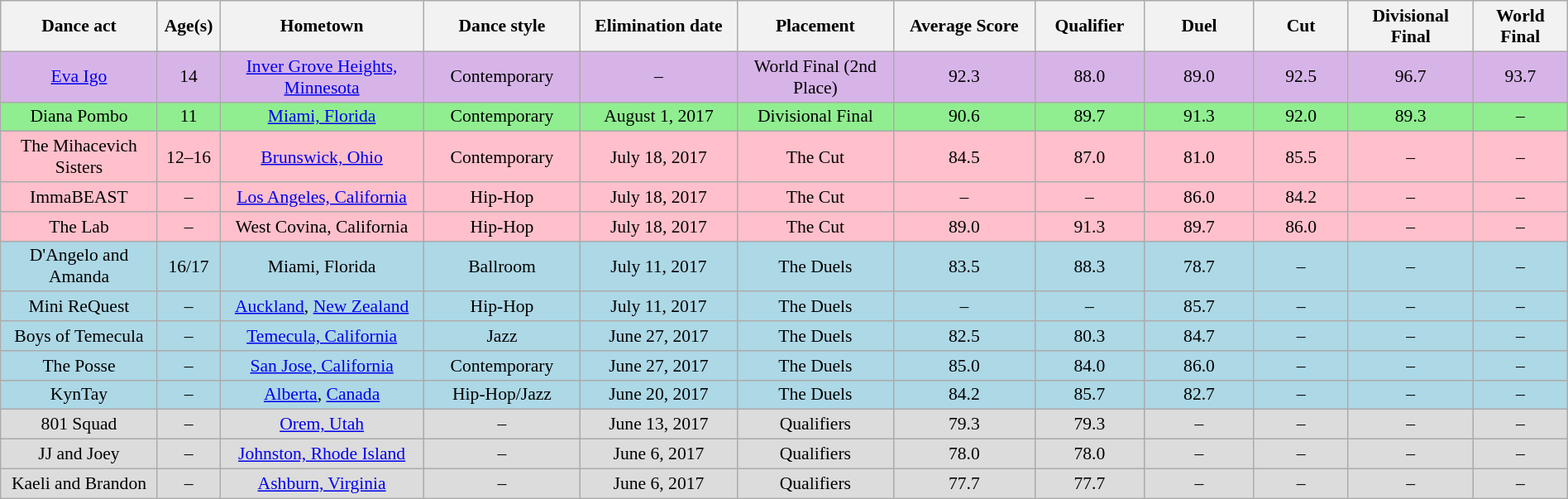<table class="wikitable" style="text-align:center; font-size:90%; border-collapse:collapse;" width=100%>
<tr>
<th width=10%>Dance act</th>
<th width="4%" align="center">Age(s)</th>
<th width=13%>Hometown</th>
<th width=10%>Dance style</th>
<th width=10%>Elimination date</th>
<th width=10%>Placement</th>
<th width=9%>Average Score</th>
<th width=7%>Qualifier</th>
<th width=7%>Duel</th>
<th width=6%>Cut</th>
<th width=8%>Divisional Final</th>
<th width=12%>World Final</th>
</tr>
<tr style="color:black; background:#d7b4e8;">
<td><a href='#'>Eva Igo</a></td>
<td>14</td>
<td><a href='#'>Inver Grove Heights, Minnesota</a></td>
<td>Contemporary</td>
<td>–</td>
<td>World Final (2nd Place)</td>
<td>92.3</td>
<td>88.0</td>
<td>89.0</td>
<td>92.5</td>
<td>96.7</td>
<td>93.7</td>
</tr>
<tr style="color:black; background:lightgreen;">
<td>Diana Pombo</td>
<td>11</td>
<td><a href='#'>Miami, Florida</a></td>
<td>Contemporary</td>
<td>August 1, 2017</td>
<td>Divisional Final</td>
<td>90.6</td>
<td>89.7</td>
<td>91.3</td>
<td>92.0</td>
<td>89.3</td>
<td>–</td>
</tr>
<tr style="color:black; background:pink">
<td>The Mihacevich Sisters</td>
<td>12–16</td>
<td><a href='#'>Brunswick, Ohio</a></td>
<td>Contemporary</td>
<td>July 18, 2017</td>
<td>The Cut</td>
<td>84.5</td>
<td>87.0</td>
<td>81.0</td>
<td>85.5</td>
<td>–</td>
<td>–</td>
</tr>
<tr style="color:black; background:pink;">
<td>ImmaBEAST</td>
<td>–</td>
<td><a href='#'>Los Angeles, California</a></td>
<td>Hip-Hop</td>
<td>July 18, 2017</td>
<td>The Cut</td>
<td>–</td>
<td>–</td>
<td>86.0</td>
<td>84.2</td>
<td>–</td>
<td>–</td>
</tr>
<tr style="color:black; background:pink;">
<td>The Lab</td>
<td>–</td>
<td>West Covina, California</td>
<td>Hip-Hop</td>
<td>July 18, 2017</td>
<td>The Cut</td>
<td>89.0</td>
<td>91.3</td>
<td>89.7</td>
<td>86.0</td>
<td>–</td>
<td>–</td>
</tr>
<tr style="color:black; background:Lightblue;">
<td>D'Angelo and Amanda</td>
<td>16/17</td>
<td>Miami, Florida</td>
<td>Ballroom</td>
<td>July 11, 2017</td>
<td>The Duels</td>
<td>83.5</td>
<td>88.3</td>
<td>78.7</td>
<td>–</td>
<td>–</td>
<td>–</td>
</tr>
<tr style="color:black; background:LightBlue;">
<td>Mini ReQuest</td>
<td>–</td>
<td><a href='#'>Auckland</a>, <a href='#'>New Zealand</a></td>
<td>Hip-Hop</td>
<td>July 11, 2017</td>
<td>The Duels</td>
<td>–</td>
<td>–</td>
<td>85.7</td>
<td>–</td>
<td>–</td>
<td>–</td>
</tr>
<tr style="color:black; background:LightBlue;">
<td>Boys of Temecula</td>
<td>–</td>
<td><a href='#'>Temecula, California</a></td>
<td>Jazz</td>
<td>June 27, 2017</td>
<td>The Duels</td>
<td>82.5</td>
<td>80.3</td>
<td>84.7</td>
<td>–</td>
<td>–</td>
<td>–</td>
</tr>
<tr style="color:black; background:LightBlue;">
<td>The Posse</td>
<td>–</td>
<td><a href='#'>San Jose, California</a></td>
<td>Contemporary</td>
<td>June 27, 2017</td>
<td>The Duels</td>
<td>85.0</td>
<td>84.0</td>
<td>86.0</td>
<td>–</td>
<td>–</td>
<td>–</td>
</tr>
<tr style="color:black; background:LightBlue;">
<td>KynTay</td>
<td>–</td>
<td><a href='#'>Alberta</a>, <a href='#'>Canada</a></td>
<td>Hip-Hop/Jazz</td>
<td>June 20, 2017</td>
<td>The Duels</td>
<td>84.2</td>
<td>85.7</td>
<td>82.7</td>
<td>–</td>
<td>–</td>
<td>–</td>
</tr>
<tr style="background:#DCDCDC;">
<td>801 Squad</td>
<td>–</td>
<td><a href='#'>Orem, Utah</a></td>
<td>–</td>
<td>June 13, 2017</td>
<td>Qualifiers</td>
<td>79.3</td>
<td>79.3</td>
<td>–</td>
<td>–</td>
<td>–</td>
<td>–</td>
</tr>
<tr style="background:#DCDCDC;">
<td>JJ and Joey</td>
<td>–</td>
<td><a href='#'>Johnston, Rhode Island</a></td>
<td>–</td>
<td>June 6, 2017</td>
<td>Qualifiers</td>
<td>78.0</td>
<td>78.0</td>
<td>–</td>
<td>–</td>
<td>–</td>
<td>–</td>
</tr>
<tr style="background:#DCDCDC;">
<td>Kaeli and Brandon</td>
<td>–</td>
<td><a href='#'>Ashburn, Virginia</a></td>
<td>–</td>
<td>June 6, 2017</td>
<td>Qualifiers</td>
<td>77.7</td>
<td>77.7</td>
<td>–</td>
<td>–</td>
<td>–</td>
<td>–</td>
</tr>
</table>
